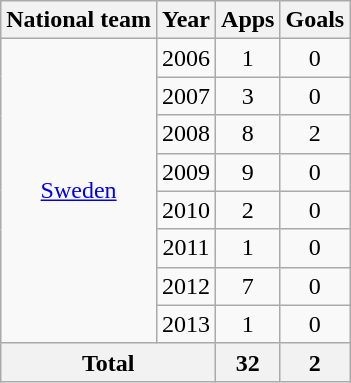<table class="wikitable" style="text-align:center">
<tr>
<th>National team</th>
<th>Year</th>
<th>Apps</th>
<th>Goals</th>
</tr>
<tr>
<td rowspan="8"><a href='#'>Sweden</a></td>
<td>2006</td>
<td>1</td>
<td>0</td>
</tr>
<tr>
<td>2007</td>
<td>3</td>
<td>0</td>
</tr>
<tr>
<td>2008</td>
<td>8</td>
<td>2</td>
</tr>
<tr>
<td>2009</td>
<td>9</td>
<td>0</td>
</tr>
<tr>
<td>2010</td>
<td>2</td>
<td>0</td>
</tr>
<tr>
<td>2011</td>
<td>1</td>
<td>0</td>
</tr>
<tr>
<td>2012</td>
<td>7</td>
<td>0</td>
</tr>
<tr>
<td>2013</td>
<td>1</td>
<td>0</td>
</tr>
<tr>
<th colspan="2">Total</th>
<th>32</th>
<th>2</th>
</tr>
</table>
